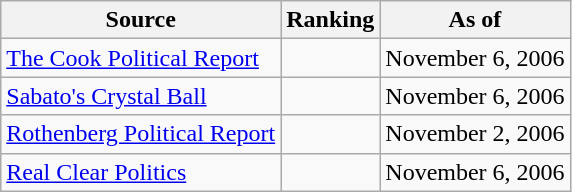<table class="wikitable" style="text-align:center">
<tr>
<th>Source</th>
<th>Ranking</th>
<th>As of</th>
</tr>
<tr>
<td align=left><a href='#'>The Cook Political Report</a></td>
<td></td>
<td>November 6, 2006</td>
</tr>
<tr>
<td align=left><a href='#'>Sabato's Crystal Ball</a></td>
<td></td>
<td>November 6, 2006</td>
</tr>
<tr>
<td align=left><a href='#'>Rothenberg Political Report</a></td>
<td></td>
<td>November 2, 2006</td>
</tr>
<tr>
<td align=left><a href='#'>Real Clear Politics</a></td>
<td></td>
<td>November 6, 2006</td>
</tr>
</table>
